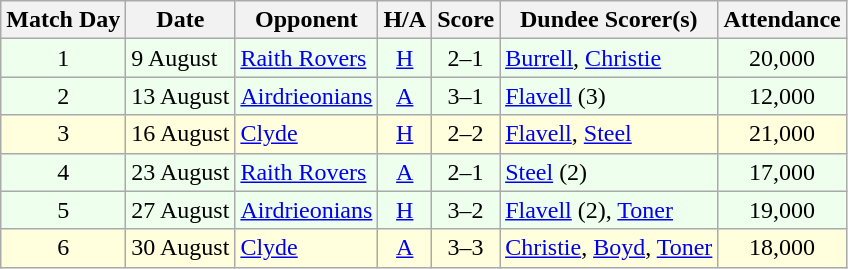<table class="wikitable" style="text-align:center">
<tr>
<th>Match Day</th>
<th>Date</th>
<th>Opponent</th>
<th>H/A</th>
<th>Score</th>
<th>Dundee Scorer(s)</th>
<th>Attendance</th>
</tr>
<tr bgcolor="#EEFFEE">
<td>1</td>
<td align="left">9 August</td>
<td align="left"><a href='#'>Raith Rovers</a></td>
<td><a href='#'>H</a></td>
<td>2–1</td>
<td align="left"><a href='#'>Burrell</a>, <a href='#'>Christie</a></td>
<td>20,000</td>
</tr>
<tr bgcolor="#EEFFEE">
<td>2</td>
<td align="left">13 August</td>
<td align="left"><a href='#'>Airdrieonians</a></td>
<td><a href='#'>A</a></td>
<td>3–1</td>
<td align="left"><a href='#'>Flavell</a> (3)</td>
<td>12,000</td>
</tr>
<tr bgcolor="#FFFFDD">
<td>3</td>
<td align="left">16 August</td>
<td align="left"><a href='#'>Clyde</a></td>
<td><a href='#'>H</a></td>
<td>2–2</td>
<td align="left"><a href='#'>Flavell</a>, <a href='#'>Steel</a></td>
<td>21,000</td>
</tr>
<tr bgcolor="#EEFFEE">
<td>4</td>
<td align="left">23 August</td>
<td align="left"><a href='#'>Raith Rovers</a></td>
<td><a href='#'>A</a></td>
<td>2–1</td>
<td align="left"><a href='#'>Steel</a> (2)</td>
<td>17,000</td>
</tr>
<tr bgcolor="#EEFFEE">
<td>5</td>
<td align="left">27 August</td>
<td align="left"><a href='#'>Airdrieonians</a></td>
<td><a href='#'>H</a></td>
<td>3–2</td>
<td align="left"><a href='#'>Flavell</a> (2), <a href='#'>Toner</a></td>
<td>19,000</td>
</tr>
<tr bgcolor="#FFFFDD">
<td>6</td>
<td align="left">30 August</td>
<td align="left"><a href='#'>Clyde</a></td>
<td><a href='#'>A</a></td>
<td>3–3</td>
<td align="left"><a href='#'>Christie</a>, <a href='#'>Boyd</a>, <a href='#'>Toner</a></td>
<td>18,000</td>
</tr>
</table>
